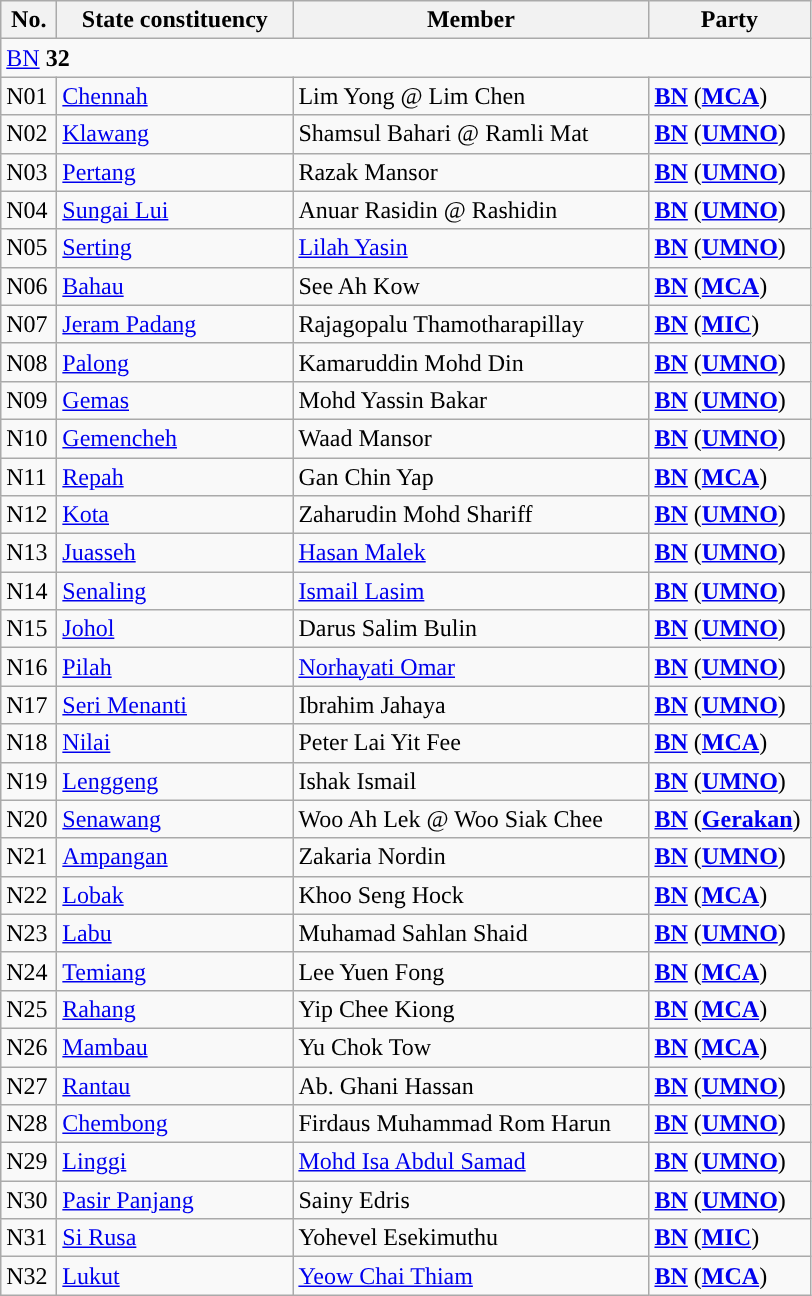<table class="wikitable sortable">
<tr>
<th style="width:30px;">No.</th>
<th style="width:150px;">State constituency</th>
<th style="width:230px;">Member</th>
<th style="width:100px;">Party</th>
</tr>
<tr>
<td colspan="4"><a href='#'>BN</a> <strong>32</strong></td>
</tr>
<tr>
<td>N01</td>
<td><a href='#'>Chennah</a></td>
<td>Lim Yong @ Lim Chen</td>
<td><strong><a href='#'>BN</a></strong> (<strong><a href='#'>MCA</a></strong>)</td>
</tr>
<tr>
<td>N02</td>
<td><a href='#'>Klawang</a></td>
<td>Shamsul Bahari @ Ramli Mat</td>
<td><strong><a href='#'>BN</a></strong> (<strong><a href='#'>UMNO</a></strong>)</td>
</tr>
<tr>
<td>N03</td>
<td><a href='#'>Pertang</a></td>
<td>Razak Mansor</td>
<td><strong><a href='#'>BN</a></strong> (<strong><a href='#'>UMNO</a></strong>)</td>
</tr>
<tr>
<td>N04</td>
<td><a href='#'>Sungai Lui</a></td>
<td>Anuar Rasidin @ Rashidin</td>
<td><strong><a href='#'>BN</a></strong> (<strong><a href='#'>UMNO</a></strong>)</td>
</tr>
<tr>
<td>N05</td>
<td><a href='#'>Serting</a></td>
<td><a href='#'>Lilah Yasin</a></td>
<td><strong><a href='#'>BN</a></strong> (<strong><a href='#'>UMNO</a></strong>)</td>
</tr>
<tr>
<td>N06</td>
<td><a href='#'>Bahau</a></td>
<td>See Ah Kow</td>
<td><strong><a href='#'>BN</a></strong> (<strong><a href='#'>MCA</a></strong>)</td>
</tr>
<tr>
<td>N07</td>
<td><a href='#'>Jeram Padang</a></td>
<td>Rajagopalu Thamotharapillay</td>
<td><strong><a href='#'>BN</a></strong> (<strong><a href='#'>MIC</a></strong>)</td>
</tr>
<tr>
<td>N08</td>
<td><a href='#'>Palong</a></td>
<td>Kamaruddin Mohd Din</td>
<td><strong><a href='#'>BN</a></strong> (<strong><a href='#'>UMNO</a></strong>)</td>
</tr>
<tr>
<td>N09</td>
<td><a href='#'>Gemas</a></td>
<td>Mohd Yassin Bakar</td>
<td><strong><a href='#'>BN</a></strong> (<strong><a href='#'>UMNO</a></strong>)</td>
</tr>
<tr>
<td>N10</td>
<td><a href='#'>Gemencheh</a></td>
<td>Waad Mansor</td>
<td><strong><a href='#'>BN</a></strong> (<strong><a href='#'>UMNO</a></strong>)</td>
</tr>
<tr>
<td>N11</td>
<td><a href='#'>Repah</a></td>
<td>Gan Chin Yap</td>
<td><strong><a href='#'>BN</a></strong> (<strong><a href='#'>MCA</a></strong>)</td>
</tr>
<tr>
<td>N12</td>
<td><a href='#'>Kota</a></td>
<td>Zaharudin Mohd Shariff</td>
<td><strong><a href='#'>BN</a></strong> (<strong><a href='#'>UMNO</a></strong>)</td>
</tr>
<tr>
<td>N13</td>
<td><a href='#'>Juasseh</a></td>
<td><a href='#'>Hasan Malek</a></td>
<td><strong><a href='#'>BN</a></strong> (<strong><a href='#'>UMNO</a></strong>)</td>
</tr>
<tr>
<td>N14</td>
<td><a href='#'>Senaling</a></td>
<td><a href='#'>Ismail Lasim</a></td>
<td><strong><a href='#'>BN</a></strong> (<strong><a href='#'>UMNO</a></strong>)</td>
</tr>
<tr>
<td>N15</td>
<td><a href='#'>Johol</a></td>
<td>Darus Salim Bulin</td>
<td><strong><a href='#'>BN</a></strong> (<strong><a href='#'>UMNO</a></strong>)</td>
</tr>
<tr>
<td>N16</td>
<td><a href='#'>Pilah</a></td>
<td><a href='#'>Norhayati Omar</a></td>
<td><strong><a href='#'>BN</a></strong> (<strong><a href='#'>UMNO</a></strong>)</td>
</tr>
<tr>
<td>N17</td>
<td><a href='#'>Seri Menanti</a></td>
<td>Ibrahim Jahaya</td>
<td><strong><a href='#'>BN</a></strong> (<strong><a href='#'>UMNO</a></strong>)</td>
</tr>
<tr>
<td>N18</td>
<td><a href='#'>Nilai</a></td>
<td>Peter Lai Yit Fee</td>
<td><strong><a href='#'>BN</a></strong> (<strong><a href='#'>MCA</a></strong>)</td>
</tr>
<tr>
<td>N19</td>
<td><a href='#'>Lenggeng</a></td>
<td>Ishak Ismail</td>
<td><strong><a href='#'>BN</a></strong> (<strong><a href='#'>UMNO</a></strong>)</td>
</tr>
<tr>
<td>N20</td>
<td><a href='#'>Senawang</a></td>
<td>Woo Ah Lek @ Woo Siak Chee</td>
<td><strong><a href='#'>BN</a></strong> (<strong><a href='#'>Gerakan</a></strong>)</td>
</tr>
<tr>
<td>N21</td>
<td><a href='#'>Ampangan</a></td>
<td>Zakaria Nordin</td>
<td><strong><a href='#'>BN</a></strong> (<strong><a href='#'>UMNO</a></strong>)</td>
</tr>
<tr>
<td>N22</td>
<td><a href='#'>Lobak</a></td>
<td>Khoo Seng Hock</td>
<td><strong><a href='#'>BN</a></strong> (<strong><a href='#'>MCA</a></strong>)</td>
</tr>
<tr>
<td>N23</td>
<td><a href='#'>Labu</a></td>
<td>Muhamad Sahlan Shaid</td>
<td><strong><a href='#'>BN</a></strong> (<strong><a href='#'>UMNO</a></strong>)</td>
</tr>
<tr>
<td>N24</td>
<td><a href='#'>Temiang</a></td>
<td>Lee Yuen Fong</td>
<td><strong><a href='#'>BN</a></strong> (<strong><a href='#'>MCA</a></strong>)</td>
</tr>
<tr>
<td>N25</td>
<td><a href='#'>Rahang</a></td>
<td>Yip Chee Kiong</td>
<td><strong><a href='#'>BN</a></strong> (<strong><a href='#'>MCA</a></strong>)</td>
</tr>
<tr>
<td>N26</td>
<td><a href='#'>Mambau</a></td>
<td>Yu Chok Tow</td>
<td><strong><a href='#'>BN</a></strong> (<strong><a href='#'>MCA</a></strong>)</td>
</tr>
<tr>
<td>N27</td>
<td><a href='#'>Rantau</a></td>
<td>Ab. Ghani Hassan</td>
<td><strong><a href='#'>BN</a></strong> (<strong><a href='#'>UMNO</a></strong>)</td>
</tr>
<tr>
<td>N28</td>
<td><a href='#'>Chembong</a></td>
<td>Firdaus Muhammad Rom Harun</td>
<td><strong><a href='#'>BN</a></strong> (<strong><a href='#'>UMNO</a></strong>)</td>
</tr>
<tr>
<td>N29</td>
<td><a href='#'>Linggi</a></td>
<td><a href='#'>Mohd Isa Abdul Samad</a></td>
<td><strong><a href='#'>BN</a></strong> (<strong><a href='#'>UMNO</a></strong>)</td>
</tr>
<tr>
<td>N30</td>
<td><a href='#'>Pasir Panjang</a></td>
<td>Sainy Edris</td>
<td><strong><a href='#'>BN</a></strong> (<strong><a href='#'>UMNO</a></strong>)</td>
</tr>
<tr>
<td>N31</td>
<td><a href='#'>Si Rusa</a></td>
<td>Yohevel Esekimuthu</td>
<td><strong><a href='#'>BN</a></strong> (<strong><a href='#'>MIC</a></strong>)</td>
</tr>
<tr>
<td>N32</td>
<td><a href='#'>Lukut</a></td>
<td><a href='#'>Yeow Chai Thiam</a></td>
<td><strong><a href='#'>BN</a></strong> (<strong><a href='#'>MCA</a></strong>)</td>
</tr>
</table>
